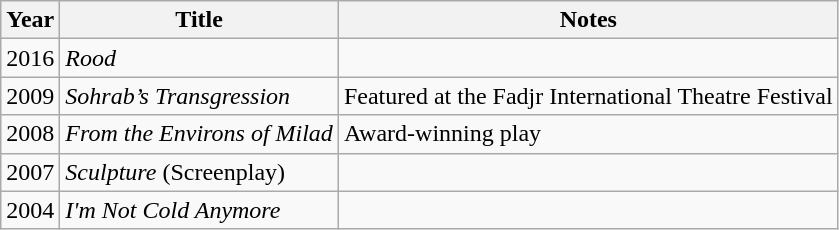<table class="wikitable sortable">
<tr>
<th>Year</th>
<th>Title</th>
<th>Notes</th>
</tr>
<tr>
<td>2016</td>
<td><em>Rood</em></td>
<td></td>
</tr>
<tr>
<td>2009</td>
<td><em>Sohrab’s Transgression</em></td>
<td>Featured at the Fadjr International Theatre Festival</td>
</tr>
<tr>
<td>2008</td>
<td><em>From the Environs of Milad</em></td>
<td>Award-winning play</td>
</tr>
<tr>
<td>2007</td>
<td><em>Sculpture</em> (Screenplay)</td>
<td></td>
</tr>
<tr>
<td>2004</td>
<td><em>I'm Not Cold Anymore</em></td>
<td></td>
</tr>
</table>
